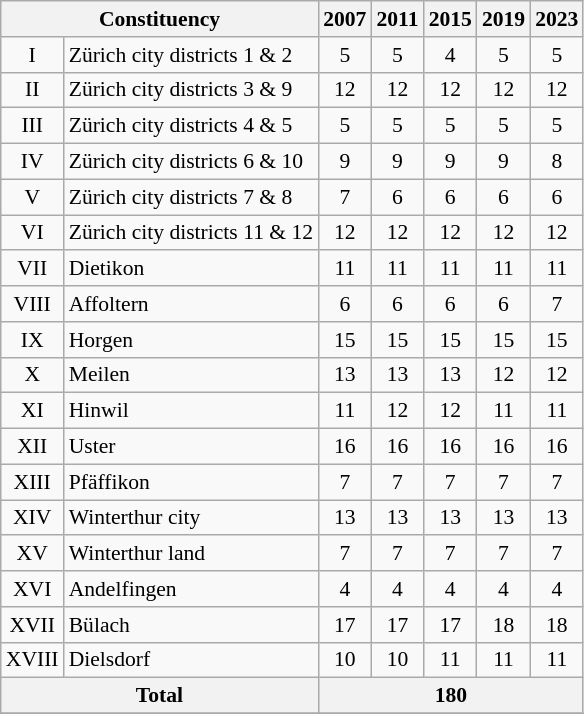<table class="wikitable" style="font-size:90%; text-align:center">
<tr>
<th colspan="2">Constituency</th>
<th>2007</th>
<th>2011</th>
<th>2015</th>
<th>2019</th>
<th>2023</th>
</tr>
<tr>
<td>I</td>
<td style="text-align:left;">Zürich city districts 1 & 2</td>
<td>5</td>
<td>5</td>
<td>4</td>
<td>5</td>
<td>5</td>
</tr>
<tr>
<td>II</td>
<td style="text-align:left;">Zürich city districts 3 & 9</td>
<td>12</td>
<td>12</td>
<td>12</td>
<td>12</td>
<td>12</td>
</tr>
<tr>
<td>III</td>
<td style="text-align:left;">Zürich city districts 4 & 5</td>
<td>5</td>
<td>5</td>
<td>5</td>
<td>5</td>
<td>5</td>
</tr>
<tr>
<td>IV</td>
<td style="text-align:left;">Zürich city districts 6 & 10</td>
<td>9</td>
<td>9</td>
<td>9</td>
<td>9</td>
<td>8</td>
</tr>
<tr>
<td>V</td>
<td style="text-align:left;">Zürich city districts 7 & 8</td>
<td>7</td>
<td>6</td>
<td>6</td>
<td>6</td>
<td>6</td>
</tr>
<tr>
<td>VI</td>
<td style="text-align:left;">Zürich city districts 11 & 12</td>
<td>12</td>
<td>12</td>
<td>12</td>
<td>12</td>
<td>12</td>
</tr>
<tr>
<td>VII</td>
<td style="text-align:left;">Dietikon</td>
<td>11</td>
<td>11</td>
<td>11</td>
<td>11</td>
<td>11</td>
</tr>
<tr>
<td>VIII</td>
<td style="text-align:left;">Affoltern</td>
<td>6</td>
<td>6</td>
<td>6</td>
<td>6</td>
<td>7</td>
</tr>
<tr>
<td>IX</td>
<td style="text-align:left;">Horgen</td>
<td>15</td>
<td>15</td>
<td>15</td>
<td>15</td>
<td>15</td>
</tr>
<tr>
<td>X</td>
<td style="text-align:left;">Meilen</td>
<td>13</td>
<td>13</td>
<td>13</td>
<td>12</td>
<td>12</td>
</tr>
<tr>
<td>XI</td>
<td style="text-align:left;">Hinwil</td>
<td>11</td>
<td>12</td>
<td>12</td>
<td>11</td>
<td>11</td>
</tr>
<tr>
<td>XII</td>
<td style="text-align:left;">Uster</td>
<td>16</td>
<td>16</td>
<td>16</td>
<td>16</td>
<td>16</td>
</tr>
<tr>
<td>XIII</td>
<td style="text-align:left;">Pfäffikon</td>
<td>7</td>
<td>7</td>
<td>7</td>
<td>7</td>
<td>7</td>
</tr>
<tr>
<td>XIV</td>
<td style="text-align:left;">Winterthur city</td>
<td>13</td>
<td>13</td>
<td>13</td>
<td>13</td>
<td>13</td>
</tr>
<tr>
<td>XV</td>
<td style="text-align:left;">Winterthur land</td>
<td>7</td>
<td>7</td>
<td>7</td>
<td>7</td>
<td>7</td>
</tr>
<tr>
<td>XVI</td>
<td style="text-align:left;">Andelfingen</td>
<td>4</td>
<td>4</td>
<td>4</td>
<td>4</td>
<td>4</td>
</tr>
<tr>
<td>XVII</td>
<td style="text-align:left;">Bülach</td>
<td>17</td>
<td>17</td>
<td>17</td>
<td>18</td>
<td>18</td>
</tr>
<tr>
<td>XVIII</td>
<td style="text-align:left;">Dielsdorf</td>
<td>10</td>
<td>10</td>
<td>11</td>
<td>11</td>
<td>11</td>
</tr>
<tr>
<th colspan=2>Total</th>
<th colspan=5>180</th>
</tr>
<tr>
</tr>
</table>
